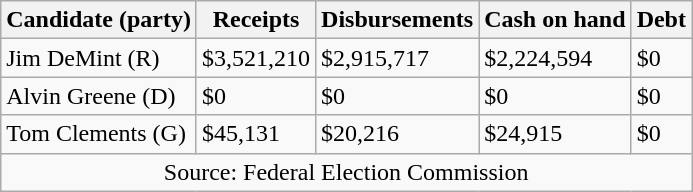<table class="wikitable sortable">
<tr>
<th>Candidate (party)</th>
<th>Receipts</th>
<th>Disbursements</th>
<th>Cash on hand</th>
<th>Debt</th>
</tr>
<tr>
<td>Jim DeMint (R)</td>
<td>$3,521,210</td>
<td>$2,915,717</td>
<td>$2,224,594</td>
<td>$0</td>
</tr>
<tr>
<td>Alvin Greene (D)</td>
<td>$0</td>
<td>$0</td>
<td>$0</td>
<td>$0</td>
</tr>
<tr>
<td>Tom Clements (G)</td>
<td>$45,131</td>
<td>$20,216</td>
<td>$24,915</td>
<td>$0</td>
</tr>
<tr style="text-align:center">
<td colspan=5>Source: Federal Election Commission</td>
</tr>
</table>
